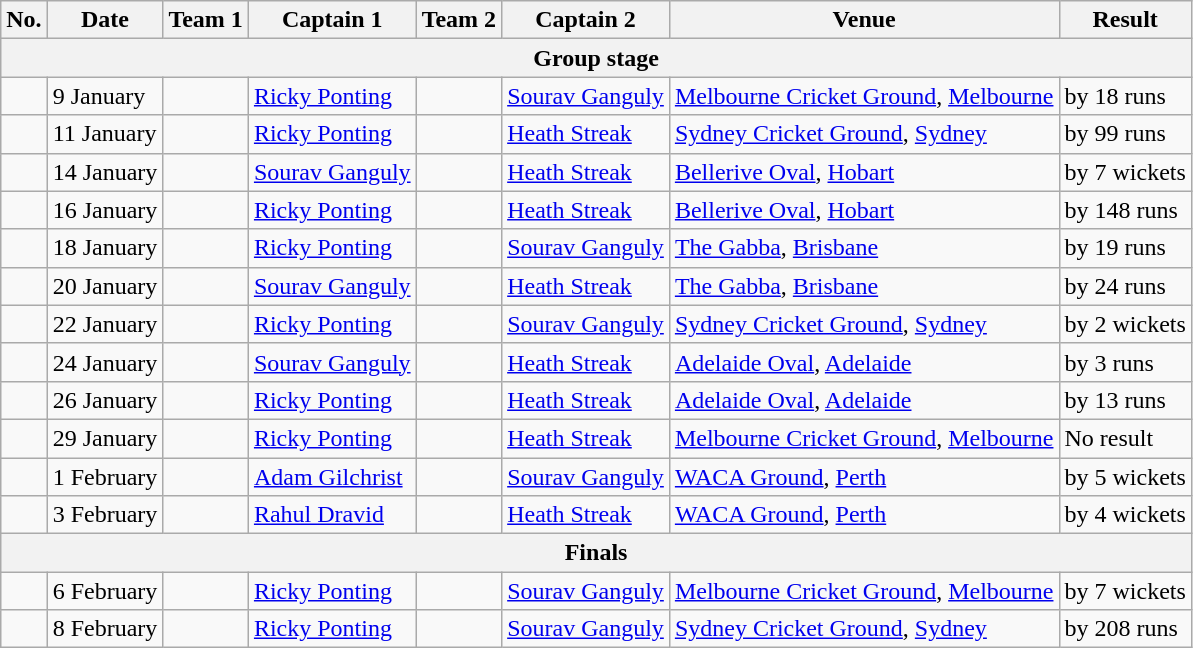<table class="wikitable">
<tr>
<th>No.</th>
<th>Date</th>
<th>Team 1</th>
<th>Captain 1</th>
<th>Team 2</th>
<th>Captain 2</th>
<th>Venue</th>
<th>Result</th>
</tr>
<tr>
<th colspan="8">Group stage</th>
</tr>
<tr>
<td></td>
<td>9 January</td>
<td></td>
<td><a href='#'>Ricky Ponting</a></td>
<td></td>
<td><a href='#'>Sourav Ganguly</a></td>
<td><a href='#'>Melbourne Cricket Ground</a>, <a href='#'>Melbourne</a></td>
<td> by 18 runs</td>
</tr>
<tr>
<td></td>
<td>11 January</td>
<td></td>
<td><a href='#'>Ricky Ponting</a></td>
<td></td>
<td><a href='#'>Heath Streak</a></td>
<td><a href='#'>Sydney Cricket Ground</a>, <a href='#'>Sydney</a></td>
<td> by 99 runs</td>
</tr>
<tr>
<td></td>
<td>14 January</td>
<td></td>
<td><a href='#'>Sourav Ganguly</a></td>
<td></td>
<td><a href='#'>Heath Streak</a></td>
<td><a href='#'>Bellerive Oval</a>, <a href='#'>Hobart</a></td>
<td> by 7 wickets</td>
</tr>
<tr>
<td></td>
<td>16 January</td>
<td></td>
<td><a href='#'>Ricky Ponting</a></td>
<td></td>
<td><a href='#'>Heath Streak</a></td>
<td><a href='#'>Bellerive Oval</a>, <a href='#'>Hobart</a></td>
<td> by 148 runs</td>
</tr>
<tr>
<td></td>
<td>18 January</td>
<td></td>
<td><a href='#'>Ricky Ponting</a></td>
<td></td>
<td><a href='#'>Sourav Ganguly</a></td>
<td><a href='#'>The Gabba</a>, <a href='#'>Brisbane</a></td>
<td> by 19 runs</td>
</tr>
<tr>
<td></td>
<td>20 January</td>
<td></td>
<td><a href='#'>Sourav Ganguly</a></td>
<td></td>
<td><a href='#'>Heath Streak</a></td>
<td><a href='#'>The Gabba</a>, <a href='#'>Brisbane</a></td>
<td> by 24 runs</td>
</tr>
<tr>
<td></td>
<td>22 January</td>
<td></td>
<td><a href='#'>Ricky Ponting</a></td>
<td></td>
<td><a href='#'>Sourav Ganguly</a></td>
<td><a href='#'>Sydney Cricket Ground</a>, <a href='#'>Sydney</a></td>
<td> by 2 wickets</td>
</tr>
<tr>
<td></td>
<td>24 January</td>
<td></td>
<td><a href='#'>Sourav Ganguly</a></td>
<td></td>
<td><a href='#'>Heath Streak</a></td>
<td><a href='#'>Adelaide Oval</a>, <a href='#'>Adelaide</a></td>
<td> by 3 runs</td>
</tr>
<tr>
<td></td>
<td>26 January</td>
<td></td>
<td><a href='#'>Ricky Ponting</a></td>
<td></td>
<td><a href='#'>Heath Streak</a></td>
<td><a href='#'>Adelaide Oval</a>, <a href='#'>Adelaide</a></td>
<td> by 13 runs</td>
</tr>
<tr>
<td></td>
<td>29 January</td>
<td></td>
<td><a href='#'>Ricky Ponting</a></td>
<td></td>
<td><a href='#'>Heath Streak</a></td>
<td><a href='#'>Melbourne Cricket Ground</a>, <a href='#'>Melbourne</a></td>
<td>No result</td>
</tr>
<tr>
<td></td>
<td>1 February</td>
<td></td>
<td><a href='#'>Adam Gilchrist</a></td>
<td></td>
<td><a href='#'>Sourav Ganguly</a></td>
<td><a href='#'>WACA Ground</a>, <a href='#'>Perth</a></td>
<td> by 5 wickets</td>
</tr>
<tr>
<td></td>
<td>3 February</td>
<td></td>
<td><a href='#'>Rahul Dravid</a></td>
<td></td>
<td><a href='#'>Heath Streak</a></td>
<td><a href='#'>WACA Ground</a>, <a href='#'>Perth</a></td>
<td> by 4 wickets</td>
</tr>
<tr>
<th colspan="8">Finals</th>
</tr>
<tr>
<td></td>
<td>6 February</td>
<td></td>
<td><a href='#'>Ricky Ponting</a></td>
<td></td>
<td><a href='#'>Sourav Ganguly</a></td>
<td><a href='#'>Melbourne Cricket Ground</a>, <a href='#'>Melbourne</a></td>
<td> by 7 wickets</td>
</tr>
<tr>
<td></td>
<td>8 February</td>
<td></td>
<td><a href='#'>Ricky Ponting</a></td>
<td></td>
<td><a href='#'>Sourav Ganguly</a></td>
<td><a href='#'>Sydney Cricket Ground</a>, <a href='#'>Sydney</a></td>
<td> by 208 runs</td>
</tr>
</table>
